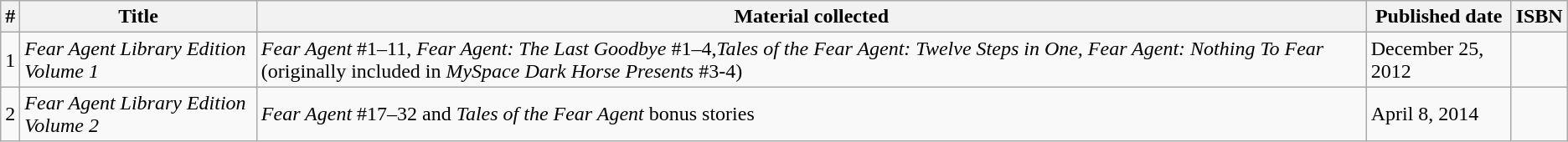<table class="wikitable">
<tr>
<th>#</th>
<th>Title</th>
<th>Material collected</th>
<th>Published date</th>
<th>ISBN</th>
</tr>
<tr>
<td>1</td>
<td><em>Fear Agent Library Edition Volume 1</em></td>
<td><em>Fear Agent</em> #1–11, <em>Fear Agent: The Last Goodbye</em> #1–4,<em>Tales of the Fear Agent: Twelve Steps in One, Fear Agent: Nothing To Fear</em> (originally included in <em>MySpace Dark Horse Presents</em> #3-4)</td>
<td>December 25, 2012</td>
<td></td>
</tr>
<tr>
<td>2</td>
<td><em>Fear Agent Library Edition Volume 2</em></td>
<td><em>Fear Agent</em> #17–32 and <em>Tales of the Fear Agent</em> bonus stories</td>
<td>April 8, 2014</td>
<td></td>
</tr>
</table>
